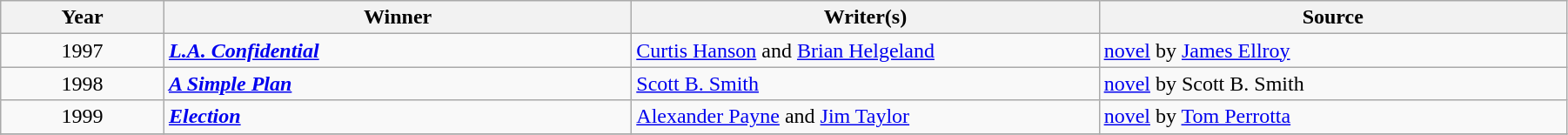<table class="wikitable" width="95%" cellpadding="5">
<tr>
<th width="100">Year</th>
<th width="300">Winner</th>
<th width="300">Writer(s)</th>
<th width="300">Source</th>
</tr>
<tr>
<td style="text-align:center;">1997</td>
<td><strong><em><a href='#'>L.A. Confidential</a></em></strong></td>
<td><a href='#'>Curtis Hanson</a> and <a href='#'>Brian Helgeland</a></td>
<td><a href='#'>novel</a> by <a href='#'>James Ellroy</a></td>
</tr>
<tr>
<td style="text-align:center;">1998</td>
<td><strong><em><a href='#'>A Simple Plan</a></em></strong></td>
<td><a href='#'>Scott B. Smith</a></td>
<td><a href='#'>novel</a> by Scott B. Smith</td>
</tr>
<tr>
<td style="text-align:center;">1999</td>
<td><strong><em><a href='#'>Election</a></em></strong></td>
<td><a href='#'>Alexander Payne</a> and <a href='#'>Jim Taylor</a></td>
<td><a href='#'>novel</a> by <a href='#'>Tom Perrotta</a></td>
</tr>
<tr>
</tr>
</table>
